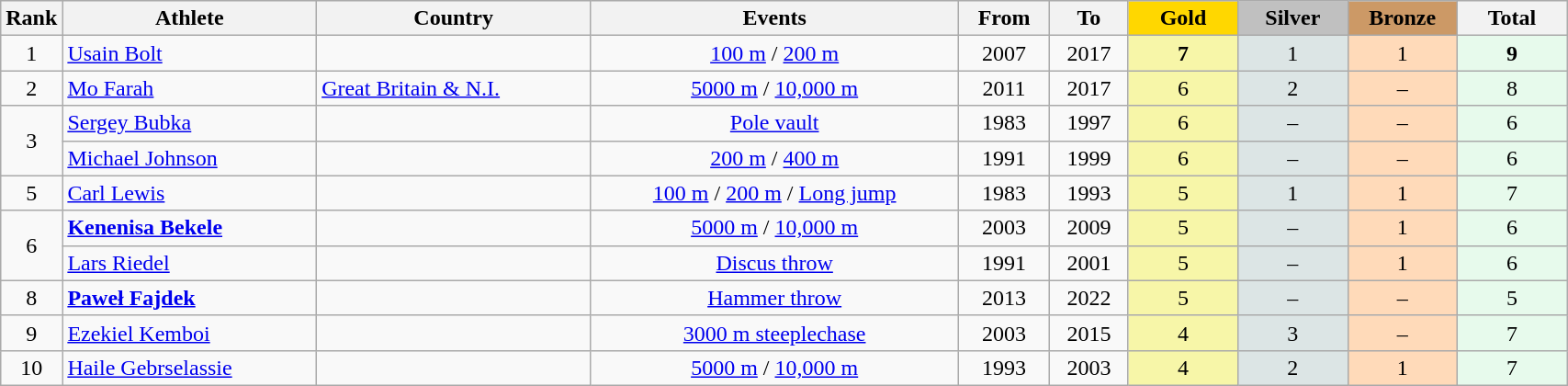<table class="wikitable plainrowheaders" width=90% style="text-align:center;">
<tr style="background-color:#EDEDED;">
<th class="hintergrundfarbe5" style="width:1em">Rank</th>
<th class="hintergrundfarbe5">Athlete</th>
<th class="hintergrundfarbe5">Country</th>
<th class="hintergrundfarbe5">Events</th>
<th class="hintergrundfarbe5">From</th>
<th class="hintergrundfarbe5">To</th>
<th style="background:    gold; width:7%">Gold</th>
<th style="background:  silver; width:7%">Silver</th>
<th style="background: #CC9966; width:7%">Bronze</th>
<th class="hintergrundfarbe5" style="width:7%">Total</th>
</tr>
<tr>
<td>1</td>
<td align="left"><a href='#'>Usain Bolt</a></td>
<td align="left"></td>
<td><a href='#'>100 m</a> / <a href='#'>200 m</a></td>
<td>2007</td>
<td>2017</td>
<td bgcolor="#F7F6A8"><strong>7</strong></td>
<td bgcolor="#DCE5E5">1</td>
<td bgcolor="#FFDAB9">1</td>
<td bgcolor="#E7FAEC"><strong>9</strong></td>
</tr>
<tr align="center">
<td>2</td>
<td align="left"><a href='#'>Mo Farah</a></td>
<td align="left"> <a href='#'>Great Britain & N.I.</a></td>
<td><a href='#'>5000 m</a> / <a href='#'>10,000 m</a></td>
<td>2011</td>
<td>2017</td>
<td bgcolor="#F7F6A8">6</td>
<td bgcolor="#DCE5E5">2</td>
<td bgcolor="#FFDAB9">–</td>
<td bgcolor="#E7FAEC">8</td>
</tr>
<tr align="center">
<td rowspan="2">3</td>
<td align="left"><a href='#'>Sergey Bubka</a></td>
<td align="left"><br></td>
<td><a href='#'>Pole vault</a></td>
<td>1983</td>
<td>1997</td>
<td bgcolor="#F7F6A8">6</td>
<td bgcolor="#DCE5E5">–</td>
<td bgcolor="#FFDAB9">–</td>
<td bgcolor="#E7FAEC">6</td>
</tr>
<tr align="center">
<td align="left"><a href='#'>Michael Johnson</a></td>
<td align="left"></td>
<td><a href='#'>200 m</a> / <a href='#'>400 m</a></td>
<td>1991</td>
<td>1999</td>
<td bgcolor="#F7F6A8">6</td>
<td bgcolor="#DCE5E5">–</td>
<td bgcolor="#FFDAB9">–</td>
<td bgcolor="#E7FAEC">6</td>
</tr>
<tr align="center">
<td>5</td>
<td align="left"><a href='#'>Carl Lewis</a></td>
<td align="left"></td>
<td><a href='#'>100 m</a> / <a href='#'>200 m</a> / <a href='#'>Long jump</a></td>
<td>1983</td>
<td>1993</td>
<td bgcolor="#F7F6A8">5</td>
<td bgcolor="#DCE5E5">1</td>
<td bgcolor="#FFDAB9">1</td>
<td bgcolor="#E7FAEC">7</td>
</tr>
<tr align="center">
<td rowspan="2">6</td>
<td align="left"><strong><a href='#'>Kenenisa Bekele</a></strong></td>
<td align="left"></td>
<td><a href='#'>5000 m</a> / <a href='#'>10,000 m</a></td>
<td>2003</td>
<td>2009</td>
<td bgcolor="#F7F6A8">5</td>
<td bgcolor="#DCE5E5">–</td>
<td bgcolor="#FFDAB9">1</td>
<td bgcolor="#E7FAEC">6</td>
</tr>
<tr align="center">
<td align="left"><a href='#'>Lars Riedel</a></td>
<td align="left"></td>
<td><a href='#'>Discus throw</a></td>
<td>1991</td>
<td>2001</td>
<td bgcolor="#F7F6A8">5</td>
<td bgcolor="#DCE5E5">–</td>
<td bgcolor="#FFDAB9">1</td>
<td bgcolor="#E7FAEC">6</td>
</tr>
<tr align="center">
<td>8</td>
<td align="left"><strong><a href='#'>Paweł Fajdek</a></strong></td>
<td align="left"></td>
<td><a href='#'>Hammer throw</a></td>
<td>2013</td>
<td>2022</td>
<td bgcolor="#F7F6A8">5</td>
<td bgcolor="#DCE5E5">–</td>
<td bgcolor="#FFDAB9">–</td>
<td bgcolor="#E7FAEC">5</td>
</tr>
<tr align="center">
<td>9</td>
<td align="left"><a href='#'>Ezekiel Kemboi</a></td>
<td align="left"></td>
<td><a href='#'>3000 m steeplechase</a></td>
<td>2003</td>
<td>2015</td>
<td bgcolor="#F7F6A8">4</td>
<td bgcolor="#DCE5E5">3</td>
<td bgcolor="#FFDAB9">–</td>
<td bgcolor="#E7FAEC">7</td>
</tr>
<tr align="center">
<td>10</td>
<td align="left"><a href='#'>Haile Gebrselassie</a></td>
<td align="left"></td>
<td><a href='#'>5000 m</a> / <a href='#'>10,000 m</a></td>
<td>1993</td>
<td>2003</td>
<td bgcolor="#F7F6A8">4</td>
<td bgcolor="#DCE5E5">2</td>
<td bgcolor="#FFDAB9">1</td>
<td bgcolor="#E7FAEC">7</td>
</tr>
</table>
